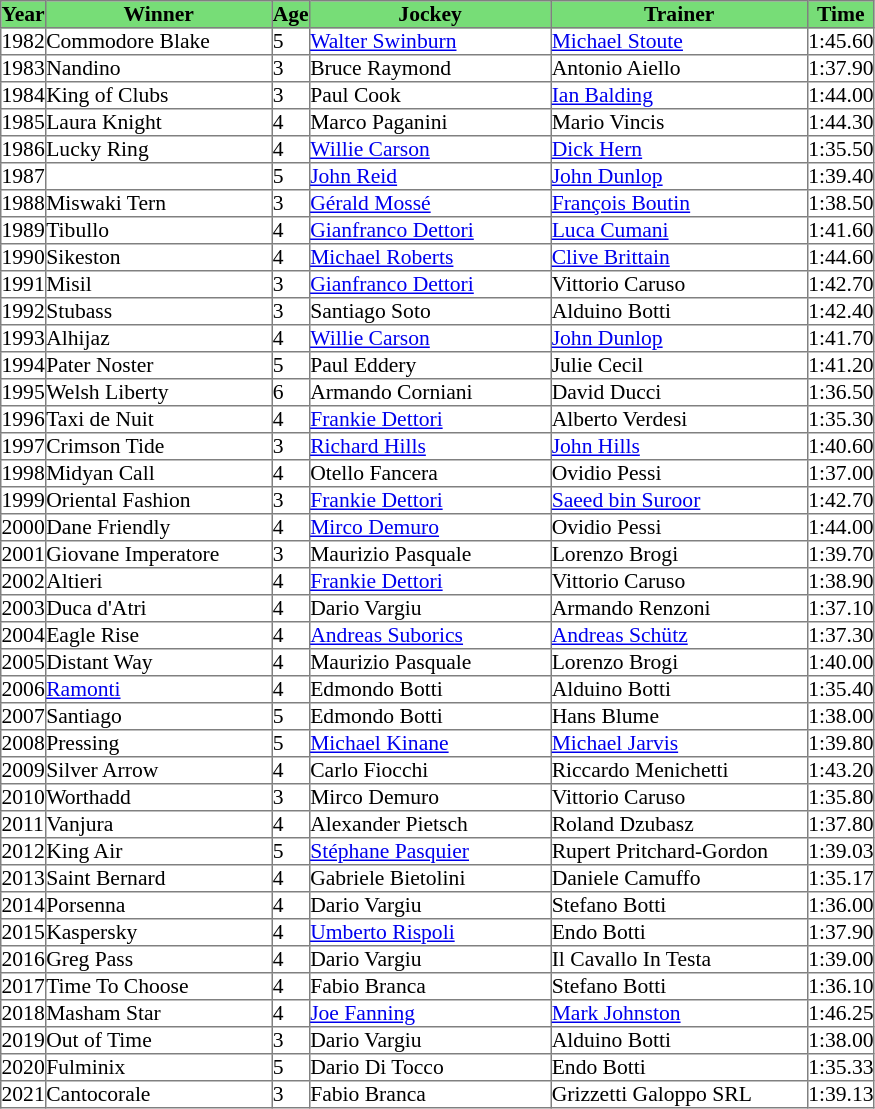<table class = "sortable" | border="1" cellpadding="0" style="border-collapse: collapse; font-size:90%">
<tr bgcolor="#77dd77" align="center">
<th>Year</th>
<th>Winner</th>
<th>Age</th>
<th>Jockey</th>
<th>Trainer</th>
<th>Time</th>
</tr>
<tr>
<td>1982</td>
<td width=150px>Commodore Blake</td>
<td>5</td>
<td width=160px><a href='#'>Walter Swinburn</a></td>
<td width=170px><a href='#'>Michael Stoute</a></td>
<td>1:45.60</td>
</tr>
<tr>
<td>1983</td>
<td>Nandino</td>
<td>3</td>
<td>Bruce Raymond</td>
<td>Antonio Aiello</td>
<td>1:37.90</td>
</tr>
<tr>
<td>1984</td>
<td>King of Clubs</td>
<td>3</td>
<td>Paul Cook</td>
<td><a href='#'>Ian Balding</a></td>
<td>1:44.00</td>
</tr>
<tr>
<td>1985</td>
<td>Laura Knight</td>
<td>4</td>
<td>Marco Paganini</td>
<td>Mario Vincis</td>
<td>1:44.30</td>
</tr>
<tr>
<td>1986</td>
<td>Lucky Ring</td>
<td>4</td>
<td><a href='#'>Willie Carson</a></td>
<td><a href='#'>Dick Hern</a></td>
<td>1:35.50</td>
</tr>
<tr>
<td>1987</td>
<td></td>
<td>5</td>
<td><a href='#'>John Reid</a></td>
<td><a href='#'>John Dunlop</a></td>
<td>1:39.40</td>
</tr>
<tr>
<td>1988</td>
<td>Miswaki Tern</td>
<td>3</td>
<td><a href='#'>Gérald Mossé</a></td>
<td><a href='#'>François Boutin</a></td>
<td>1:38.50</td>
</tr>
<tr>
<td>1989</td>
<td>Tibullo </td>
<td>4</td>
<td><a href='#'>Gianfranco Dettori</a></td>
<td><a href='#'>Luca Cumani</a></td>
<td>1:41.60</td>
</tr>
<tr>
<td>1990</td>
<td>Sikeston</td>
<td>4</td>
<td><a href='#'>Michael Roberts</a></td>
<td><a href='#'>Clive Brittain</a></td>
<td>1:44.60</td>
</tr>
<tr>
<td>1991</td>
<td>Misil</td>
<td>3</td>
<td><a href='#'>Gianfranco Dettori</a></td>
<td>Vittorio Caruso</td>
<td>1:42.70</td>
</tr>
<tr>
<td>1992</td>
<td>Stubass</td>
<td>3</td>
<td>Santiago Soto</td>
<td>Alduino Botti</td>
<td>1:42.40</td>
</tr>
<tr>
<td>1993</td>
<td>Alhijaz</td>
<td>4</td>
<td><a href='#'>Willie Carson</a></td>
<td><a href='#'>John Dunlop</a></td>
<td>1:41.70</td>
</tr>
<tr>
<td>1994</td>
<td>Pater Noster</td>
<td>5</td>
<td>Paul Eddery</td>
<td>Julie Cecil</td>
<td>1:41.20</td>
</tr>
<tr>
<td>1995</td>
<td>Welsh Liberty</td>
<td>6</td>
<td>Armando Corniani</td>
<td>David Ducci</td>
<td>1:36.50</td>
</tr>
<tr>
<td>1996</td>
<td>Taxi de Nuit</td>
<td>4</td>
<td><a href='#'>Frankie Dettori</a></td>
<td>Alberto Verdesi</td>
<td>1:35.30</td>
</tr>
<tr>
<td>1997</td>
<td>Crimson Tide</td>
<td>3</td>
<td><a href='#'>Richard Hills</a></td>
<td><a href='#'>John Hills</a></td>
<td>1:40.60</td>
</tr>
<tr>
<td>1998</td>
<td>Midyan Call</td>
<td>4</td>
<td>Otello Fancera</td>
<td>Ovidio Pessi</td>
<td>1:37.00</td>
</tr>
<tr>
<td>1999</td>
<td>Oriental Fashion</td>
<td>3</td>
<td><a href='#'>Frankie Dettori</a></td>
<td><a href='#'>Saeed bin Suroor</a></td>
<td>1:42.70</td>
</tr>
<tr>
<td>2000</td>
<td>Dane Friendly</td>
<td>4</td>
<td><a href='#'>Mirco Demuro</a></td>
<td>Ovidio Pessi</td>
<td>1:44.00</td>
</tr>
<tr>
<td>2001</td>
<td>Giovane Imperatore</td>
<td>3</td>
<td>Maurizio Pasquale</td>
<td>Lorenzo Brogi</td>
<td>1:39.70</td>
</tr>
<tr>
<td>2002</td>
<td>Altieri</td>
<td>4</td>
<td><a href='#'>Frankie Dettori</a></td>
<td>Vittorio Caruso</td>
<td>1:38.90</td>
</tr>
<tr>
<td>2003</td>
<td>Duca d'Atri</td>
<td>4</td>
<td>Dario Vargiu</td>
<td>Armando Renzoni</td>
<td>1:37.10</td>
</tr>
<tr>
<td>2004</td>
<td>Eagle Rise</td>
<td>4</td>
<td><a href='#'>Andreas Suborics</a></td>
<td><a href='#'>Andreas Schütz</a></td>
<td>1:37.30</td>
</tr>
<tr>
<td>2005</td>
<td>Distant Way</td>
<td>4</td>
<td>Maurizio Pasquale</td>
<td>Lorenzo Brogi</td>
<td>1:40.00</td>
</tr>
<tr>
<td>2006</td>
<td><a href='#'>Ramonti</a></td>
<td>4</td>
<td>Edmondo Botti</td>
<td>Alduino Botti</td>
<td>1:35.40</td>
</tr>
<tr>
<td>2007</td>
<td>Santiago</td>
<td>5</td>
<td>Edmondo Botti</td>
<td>Hans Blume</td>
<td>1:38.00</td>
</tr>
<tr>
<td>2008</td>
<td>Pressing</td>
<td>5</td>
<td><a href='#'>Michael Kinane</a></td>
<td><a href='#'>Michael Jarvis</a></td>
<td>1:39.80</td>
</tr>
<tr>
<td>2009</td>
<td>Silver Arrow</td>
<td>4</td>
<td>Carlo Fiocchi</td>
<td>Riccardo Menichetti</td>
<td>1:43.20</td>
</tr>
<tr>
<td>2010</td>
<td>Worthadd</td>
<td>3</td>
<td>Mirco Demuro</td>
<td>Vittorio Caruso</td>
<td>1:35.80</td>
</tr>
<tr>
<td>2011</td>
<td>Vanjura</td>
<td>4</td>
<td>Alexander Pietsch</td>
<td>Roland Dzubasz</td>
<td>1:37.80</td>
</tr>
<tr>
<td>2012</td>
<td>King Air</td>
<td>5</td>
<td><a href='#'>Stéphane Pasquier</a></td>
<td>Rupert Pritchard-Gordon</td>
<td>1:39.03</td>
</tr>
<tr>
<td>2013</td>
<td>Saint Bernard</td>
<td>4</td>
<td>Gabriele Bietolini</td>
<td>Daniele Camuffo</td>
<td>1:35.17</td>
</tr>
<tr>
<td>2014</td>
<td>Porsenna</td>
<td>4</td>
<td>Dario Vargiu</td>
<td>Stefano Botti</td>
<td>1:36.00</td>
</tr>
<tr>
<td>2015</td>
<td>Kaspersky</td>
<td>4</td>
<td><a href='#'>Umberto Rispoli</a></td>
<td>Endo Botti</td>
<td>1:37.90</td>
</tr>
<tr>
<td>2016</td>
<td>Greg Pass</td>
<td>4</td>
<td>Dario Vargiu</td>
<td>Il Cavallo In Testa</td>
<td>1:39.00</td>
</tr>
<tr>
<td>2017</td>
<td>Time To Choose</td>
<td>4</td>
<td>Fabio Branca</td>
<td>Stefano Botti</td>
<td>1:36.10</td>
</tr>
<tr>
<td>2018</td>
<td>Masham Star</td>
<td>4</td>
<td><a href='#'>Joe Fanning</a></td>
<td><a href='#'>Mark Johnston</a></td>
<td>1:46.25</td>
</tr>
<tr>
<td>2019</td>
<td>Out of Time</td>
<td>3</td>
<td>Dario Vargiu</td>
<td>Alduino Botti</td>
<td>1:38.00</td>
</tr>
<tr>
<td>2020</td>
<td>Fulminix</td>
<td>5</td>
<td>Dario Di Tocco</td>
<td>Endo Botti</td>
<td>1:35.33</td>
</tr>
<tr>
<td>2021</td>
<td>Cantocorale</td>
<td>3</td>
<td>Fabio Branca</td>
<td>Grizzetti Galoppo SRL</td>
<td>1:39.13</td>
</tr>
</table>
